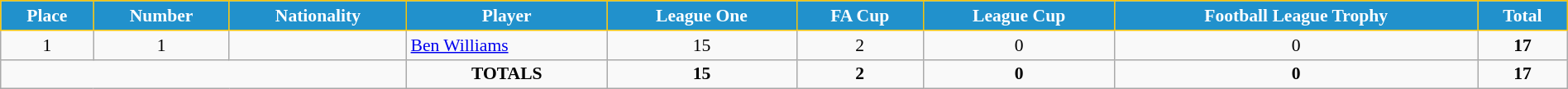<table class="wikitable" style="text-align:center; font-size:90%; width:100%;">
<tr>
<th style="background:#2191CC; color:white; border:1px solid #F7C408; text-align:center;">Place</th>
<th style="background:#2191CC; color:white; border:1px solid #F7C408; text-align:center;">Number</th>
<th style="background:#2191CC; color:white; border:1px solid #F7C408; text-align:center;">Nationality</th>
<th style="background:#2191CC; color:white; border:1px solid #F7C408; text-align:center;">Player</th>
<th style="background:#2191CC; color:white; border:1px solid #F7C408; text-align:center;">League One</th>
<th style="background:#2191CC; color:white; border:1px solid #F7C408; text-align:center;">FA Cup</th>
<th style="background:#2191CC; color:white; border:1px solid #F7C408; text-align:center;">League Cup</th>
<th style="background:#2191CC; color:white; border:1px solid #F7C408; text-align:center;">Football League Trophy</th>
<th style="background:#2191CC; color:white; border:1px solid #F7C408; text-align:center;">Total</th>
</tr>
<tr>
<td>1</td>
<td>1</td>
<td></td>
<td align="left"><a href='#'>Ben Williams</a></td>
<td>15</td>
<td>2</td>
<td>0</td>
<td>0</td>
<td><strong>17</strong></td>
</tr>
<tr>
<td colspan="3"></td>
<td><strong>TOTALS</strong></td>
<td><strong>15</strong></td>
<td><strong>2</strong></td>
<td><strong>0</strong></td>
<td><strong>0</strong></td>
<td><strong>17</strong></td>
</tr>
</table>
